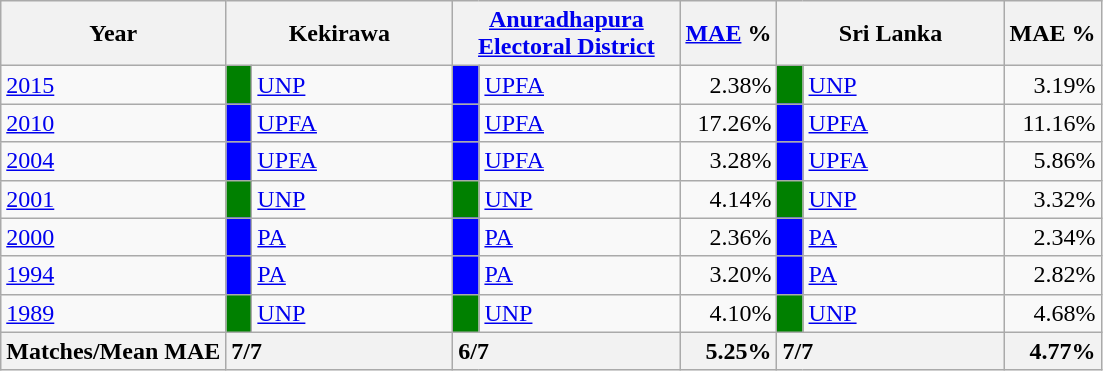<table class="wikitable">
<tr>
<th>Year</th>
<th colspan="2" width="144px">Kekirawa</th>
<th colspan="2" width="144px"><a href='#'>Anuradhapura Electoral District</a></th>
<th><a href='#'>MAE</a> %</th>
<th colspan="2" width="144px">Sri Lanka</th>
<th>MAE %</th>
</tr>
<tr>
<td><a href='#'>2015</a></td>
<td style="background-color:green;" width="10px"></td>
<td style="text-align:left;"><a href='#'>UNP</a></td>
<td style="background-color:blue;" width="10px"></td>
<td style="text-align:left;"><a href='#'>UPFA</a></td>
<td style="text-align:right;">2.38%</td>
<td style="background-color:green;" width="10px"></td>
<td style="text-align:left;"><a href='#'>UNP</a></td>
<td style="text-align:right;">3.19%</td>
</tr>
<tr>
<td><a href='#'>2010</a></td>
<td style="background-color:blue;" width="10px"></td>
<td style="text-align:left;"><a href='#'>UPFA</a></td>
<td style="background-color:blue;" width="10px"></td>
<td style="text-align:left;"><a href='#'>UPFA</a></td>
<td style="text-align:right;">17.26%</td>
<td style="background-color:blue;" width="10px"></td>
<td style="text-align:left;"><a href='#'>UPFA</a></td>
<td style="text-align:right;">11.16%</td>
</tr>
<tr>
<td><a href='#'>2004</a></td>
<td style="background-color:blue;" width="10px"></td>
<td style="text-align:left;"><a href='#'>UPFA</a></td>
<td style="background-color:blue;" width="10px"></td>
<td style="text-align:left;"><a href='#'>UPFA</a></td>
<td style="text-align:right;">3.28%</td>
<td style="background-color:blue;" width="10px"></td>
<td style="text-align:left;"><a href='#'>UPFA</a></td>
<td style="text-align:right;">5.86%</td>
</tr>
<tr>
<td><a href='#'>2001</a></td>
<td style="background-color:green;" width="10px"></td>
<td style="text-align:left;"><a href='#'>UNP</a></td>
<td style="background-color:green;" width="10px"></td>
<td style="text-align:left;"><a href='#'>UNP</a></td>
<td style="text-align:right;">4.14%</td>
<td style="background-color:green;" width="10px"></td>
<td style="text-align:left;"><a href='#'>UNP</a></td>
<td style="text-align:right;">3.32%</td>
</tr>
<tr>
<td><a href='#'>2000</a></td>
<td style="background-color:blue;" width="10px"></td>
<td style="text-align:left;"><a href='#'>PA</a></td>
<td style="background-color:blue;" width="10px"></td>
<td style="text-align:left;"><a href='#'>PA</a></td>
<td style="text-align:right;">2.36%</td>
<td style="background-color:blue;" width="10px"></td>
<td style="text-align:left;"><a href='#'>PA</a></td>
<td style="text-align:right;">2.34%</td>
</tr>
<tr>
<td><a href='#'>1994</a></td>
<td style="background-color:blue;" width="10px"></td>
<td style="text-align:left;"><a href='#'>PA</a></td>
<td style="background-color:blue;" width="10px"></td>
<td style="text-align:left;"><a href='#'>PA</a></td>
<td style="text-align:right;">3.20%</td>
<td style="background-color:blue;" width="10px"></td>
<td style="text-align:left;"><a href='#'>PA</a></td>
<td style="text-align:right;">2.82%</td>
</tr>
<tr>
<td><a href='#'>1989</a></td>
<td style="background-color:green;" width="10px"></td>
<td style="text-align:left;"><a href='#'>UNP</a></td>
<td style="background-color:green;" width="10px"></td>
<td style="text-align:left;"><a href='#'>UNP</a></td>
<td style="text-align:right;">4.10%</td>
<td style="background-color:green;" width="10px"></td>
<td style="text-align:left;"><a href='#'>UNP</a></td>
<td style="text-align:right;">4.68%</td>
</tr>
<tr>
<th>Matches/Mean MAE</th>
<th style="text-align:left;"colspan="2" width="144px">7/7</th>
<th style="text-align:left;"colspan="2" width="144px">6/7</th>
<th style="text-align:right;">5.25%</th>
<th style="text-align:left;"colspan="2" width="144px">7/7</th>
<th style="text-align:right;">4.77%</th>
</tr>
</table>
